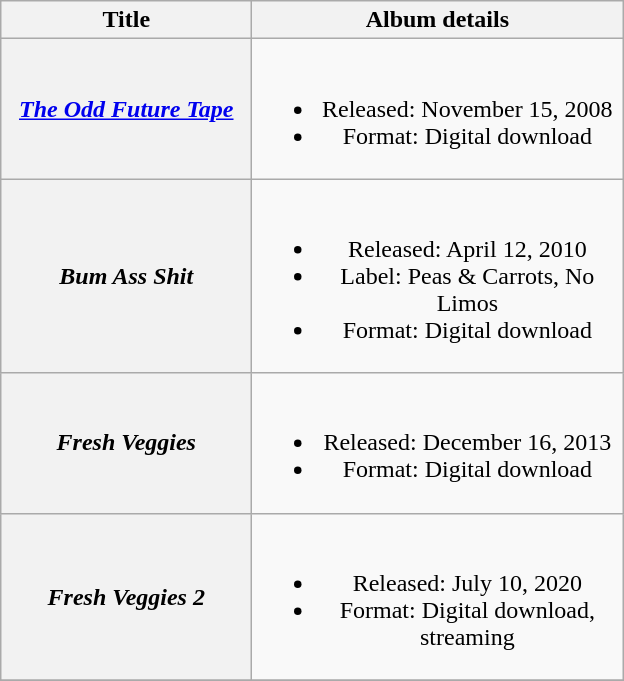<table class="wikitable plainrowheaders" style="text-align:center;" border="1">
<tr>
<th scope="col" style="width:10em;">Title</th>
<th scope="col" style="width:15em;">Album details</th>
</tr>
<tr>
<th scope="row"><em><a href='#'>The Odd Future Tape</a></em><br></th>
<td><br><ul><li>Released: November 15, 2008</li><li>Format: Digital download</li></ul></td>
</tr>
<tr>
<th scope="row"><em>Bum Ass Shit</em><br></th>
<td><br><ul><li>Released: April 12, 2010</li><li>Label: Peas & Carrots, No Limos</li><li>Format: Digital download</li></ul></td>
</tr>
<tr>
<th scope="row"><em>Fresh Veggies</em><br></th>
<td><br><ul><li>Released: December 16, 2013</li><li>Format: Digital download</li></ul></td>
</tr>
<tr>
<th scope="row"><em>Fresh Veggies 2</em><br></th>
<td><br><ul><li>Released: July 10, 2020</li><li>Format: Digital download, streaming</li></ul></td>
</tr>
<tr>
</tr>
</table>
